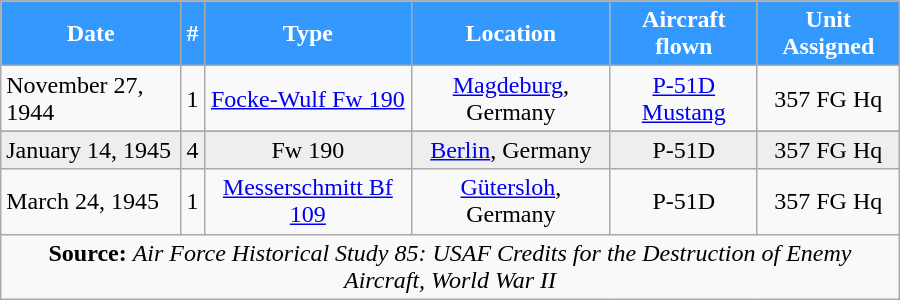<table class="wikitable" style="margin:auto; width:600px;">
<tr style="color:white;">
<th style="background:#39f;">Date</th>
<th style="background:#39f;">#</th>
<th style="background:#39f;">Type</th>
<th style="background:#39f;">Location</th>
<th style="background:#39f;">Aircraft flown</th>
<th style="background:#39f;">Unit Assigned</th>
</tr>
<tr>
<td>November 27, 1944</td>
<td align=center>1</td>
<td align=center><a href='#'>Focke-Wulf Fw 190</a></td>
<td align=center><a href='#'>Magdeburg</a>, Germany</td>
<td align=center><a href='#'>P-51D Mustang</a></td>
<td align=center>357 FG Hq</td>
</tr>
<tr>
</tr>
<tr style="background:#eee;">
<td>January 14, 1945</td>
<td align=center>4</td>
<td align=center>Fw 190</td>
<td align=center><a href='#'>Berlin</a>, Germany</td>
<td align=center>P-51D</td>
<td align=center>357 FG Hq</td>
</tr>
<tr>
<td>March 24, 1945</td>
<td align=center>1</td>
<td align=center><a href='#'>Messerschmitt Bf 109</a></td>
<td align=center><a href='#'>Gütersloh</a>, Germany</td>
<td align=center>P-51D</td>
<td align=center>357 FG Hq</td>
</tr>
<tr>
<td colspan="6" style="text-align: center;"><strong>Source:</strong> <em>Air Force Historical Study 85: USAF Credits for the Destruction of Enemy Aircraft, World War II</em></td>
</tr>
</table>
